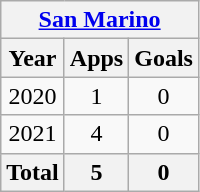<table class="wikitable" style="text-align:center">
<tr>
<th colspan=3><a href='#'>San Marino</a></th>
</tr>
<tr>
<th>Year</th>
<th>Apps</th>
<th>Goals</th>
</tr>
<tr>
<td>2020</td>
<td>1</td>
<td>0</td>
</tr>
<tr>
<td>2021</td>
<td>4</td>
<td>0</td>
</tr>
<tr>
<th>Total</th>
<th>5</th>
<th>0</th>
</tr>
</table>
